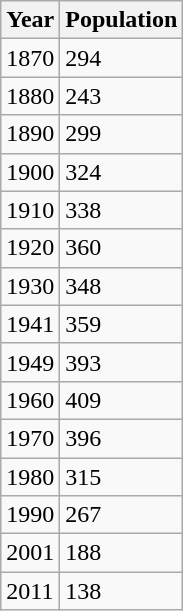<table class="wikitable">
<tr>
<th>Year</th>
<th>Population</th>
</tr>
<tr>
<td>1870</td>
<td>294</td>
</tr>
<tr>
<td>1880</td>
<td>243</td>
</tr>
<tr>
<td>1890</td>
<td>299</td>
</tr>
<tr>
<td>1900</td>
<td>324</td>
</tr>
<tr>
<td>1910</td>
<td>338</td>
</tr>
<tr>
<td>1920</td>
<td>360</td>
</tr>
<tr>
<td>1930</td>
<td>348</td>
</tr>
<tr>
<td>1941</td>
<td>359</td>
</tr>
<tr>
<td>1949</td>
<td>393</td>
</tr>
<tr>
<td>1960</td>
<td>409</td>
</tr>
<tr>
<td>1970</td>
<td>396</td>
</tr>
<tr>
<td>1980</td>
<td>315</td>
</tr>
<tr>
<td>1990</td>
<td>267</td>
</tr>
<tr>
<td>2001</td>
<td>188</td>
</tr>
<tr>
<td>2011</td>
<td>138</td>
</tr>
</table>
